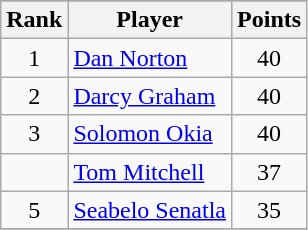<table class="wikitable sortable">
<tr>
</tr>
<tr>
<th>Rank</th>
<th>Player</th>
<th>Points</th>
</tr>
<tr>
<td align=center>1</td>
<td> <a href='#'>Dan Norton</a></td>
<td align=center>40</td>
</tr>
<tr>
<td align=center>2</td>
<td> <a href='#'>Darcy Graham</a></td>
<td align=center>40</td>
</tr>
<tr>
<td align=center>3</td>
<td> <a href='#'>Solomon Okia</a></td>
<td align=center>40</td>
</tr>
<tr>
<td align=center></td>
<td> <a href='#'>Tom Mitchell</a></td>
<td align=center>37</td>
</tr>
<tr>
<td align=center>5</td>
<td> <a href='#'>Seabelo Senatla</a></td>
<td align=center>35</td>
</tr>
<tr>
</tr>
</table>
